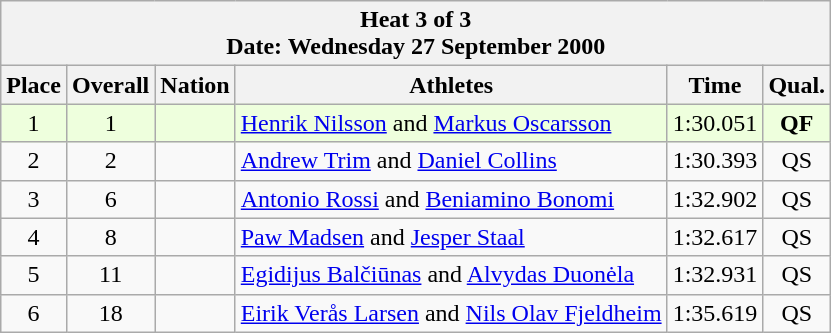<table class="wikitable sortable">
<tr>
<th colspan=6>Heat 3 of 3 <br> Date: Wednesday 27 September 2000</th>
</tr>
<tr>
<th rowspan=1>Place</th>
<th rowspan=1>Overall</th>
<th rowspan=1>Nation</th>
<th rowspan=1>Athletes</th>
<th rowspan=1>Time</th>
<th rowspan=1>Qual.</th>
</tr>
<tr bgcolor = "eeffdd">
<td align="center">1</td>
<td align="center">1</td>
<td align="left"></td>
<td align="left"><a href='#'>Henrik Nilsson</a> and <a href='#'>Markus Oscarsson</a></td>
<td align="center">1:30.051</td>
<td align="center"><strong>QF</strong></td>
</tr>
<tr>
<td align="center">2</td>
<td align="center">2</td>
<td align="left"></td>
<td align="left"><a href='#'>Andrew Trim</a> and <a href='#'>Daniel Collins</a></td>
<td align="center">1:30.393</td>
<td align="center">QS</td>
</tr>
<tr>
<td align="center">3</td>
<td align="center">6</td>
<td align="left"></td>
<td align="left"><a href='#'>Antonio Rossi</a> and <a href='#'>Beniamino Bonomi</a></td>
<td align="center">1:32.902</td>
<td align="center">QS</td>
</tr>
<tr>
<td align="center">4</td>
<td align="center">8</td>
<td align="left"></td>
<td align="left"><a href='#'>Paw Madsen</a> and <a href='#'>Jesper Staal</a></td>
<td align="center">1:32.617</td>
<td align="center">QS</td>
</tr>
<tr>
<td align="center">5</td>
<td align="center">11</td>
<td align="left"></td>
<td align="left"><a href='#'>Egidijus Balčiūnas</a> and <a href='#'>Alvydas Duonėla</a></td>
<td align="center">1:32.931</td>
<td align="center">QS</td>
</tr>
<tr>
<td align="center">6</td>
<td align="center">18</td>
<td align="left"></td>
<td align="left"><a href='#'>Eirik Verås Larsen</a> and <a href='#'>Nils Olav Fjeldheim</a></td>
<td align="center">1:35.619</td>
<td align="center">QS</td>
</tr>
</table>
